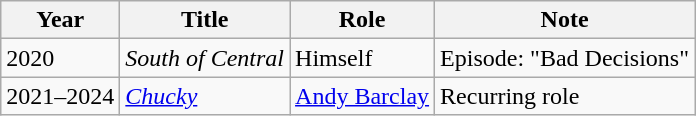<table class="wikitable sortable">
<tr>
<th>Year</th>
<th>Title</th>
<th>Role</th>
<th>Note</th>
</tr>
<tr>
<td>2020</td>
<td><em>South of Central</em></td>
<td>Himself</td>
<td>Episode: "Bad Decisions"</td>
</tr>
<tr>
<td>2021–2024</td>
<td><em><a href='#'>Chucky</a></em></td>
<td><a href='#'>Andy Barclay</a></td>
<td>Recurring role</td>
</tr>
</table>
